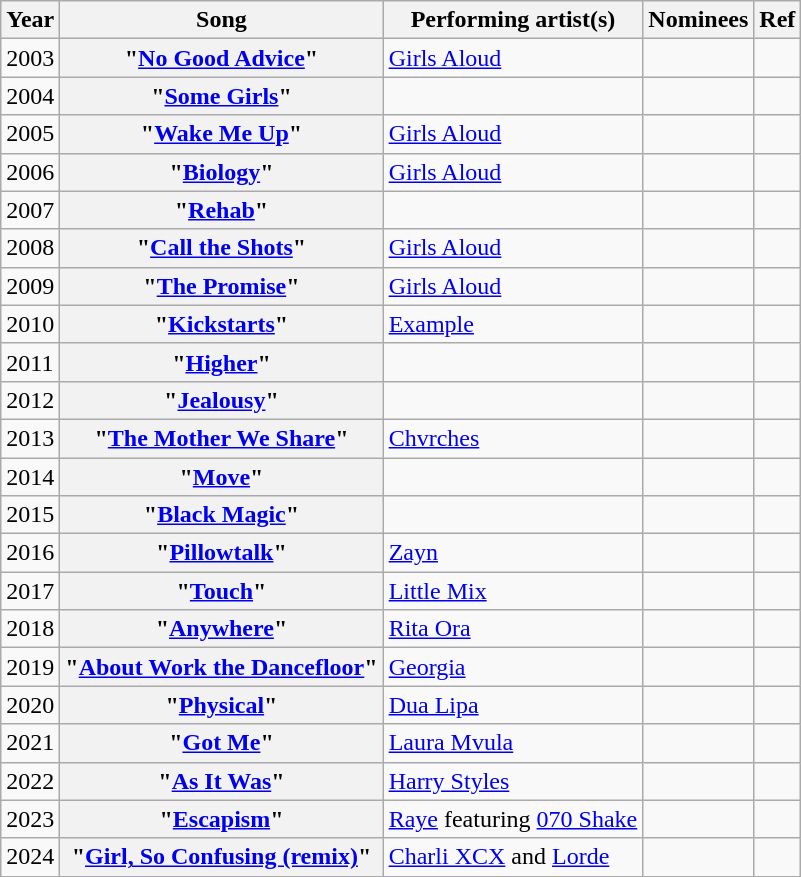<table class="wikitable sortable plainrowheaders col1center">
<tr>
<th scope=col>Year</th>
<th scope=col>Song</th>
<th scope=col>Performing artist(s)</th>
<th class=unsortable scope=col>Nominees</th>
<th class=unsortable scope=col>Ref</th>
</tr>
<tr>
<td>2003</td>
<th scope=row>"<a href='#'>No Good Advice</a>"</th>
<td><a href='#'>Girls Aloud</a></td>
<td></td>
<td></td>
</tr>
<tr>
<td>2004</td>
<th scope=row>"<a href='#'>Some Girls</a>"</th>
<td></td>
<td></td>
<td></td>
</tr>
<tr>
<td>2005</td>
<th scope=row>"<a href='#'>Wake Me Up</a>"</th>
<td><a href='#'>Girls Aloud</a></td>
<td></td>
<td></td>
</tr>
<tr>
<td>2006</td>
<th scope=row>"<a href='#'>Biology</a>"</th>
<td><a href='#'>Girls Aloud</a></td>
<td></td>
<td></td>
</tr>
<tr>
<td>2007</td>
<th scope=row>"<a href='#'>Rehab</a>"</th>
<td></td>
<td></td>
<td></td>
</tr>
<tr>
<td>2008</td>
<th scope=row>"<a href='#'>Call the Shots</a>"</th>
<td><a href='#'>Girls Aloud</a></td>
<td></td>
<td></td>
</tr>
<tr>
<td>2009</td>
<th scope=row>"<a href='#'>The Promise</a>"</th>
<td><a href='#'>Girls Aloud</a></td>
<td></td>
<td></td>
</tr>
<tr>
<td>2010</td>
<th scope=row>"<a href='#'>Kickstarts</a>"</th>
<td><a href='#'>Example</a></td>
<td></td>
<td></td>
</tr>
<tr>
<td>2011</td>
<th scope=row>"<a href='#'>Higher</a>"</th>
<td></td>
<td></td>
<td></td>
</tr>
<tr>
<td>2012</td>
<th scope=row>"<a href='#'>Jealousy</a>"</th>
<td></td>
<td></td>
<td></td>
</tr>
<tr>
<td>2013</td>
<th scope=row>"<a href='#'>The Mother We Share</a>"</th>
<td><a href='#'>Chvrches</a></td>
<td></td>
<td></td>
</tr>
<tr>
<td>2014</td>
<th scope=row>"<a href='#'>Move</a>"</th>
<td></td>
<td></td>
<td></td>
</tr>
<tr>
<td>2015</td>
<th scope=row>"<a href='#'>Black Magic</a>"</th>
<td></td>
<td></td>
<td></td>
</tr>
<tr>
<td>2016</td>
<th scope=row>"<a href='#'>Pillowtalk</a>"</th>
<td><a href='#'>Zayn</a></td>
<td></td>
<td></td>
</tr>
<tr>
<td>2017</td>
<th scope=row>"<a href='#'>Touch</a>"</th>
<td><a href='#'>Little Mix</a></td>
<td></td>
<td></td>
</tr>
<tr>
<td>2018</td>
<th scope=row>"<a href='#'>Anywhere</a>"</th>
<td><a href='#'>Rita Ora</a></td>
<td></td>
<td></td>
</tr>
<tr>
<td>2019</td>
<th scope=row>"<a href='#'>About Work the Dancefloor</a>"</th>
<td><a href='#'>Georgia</a></td>
<td></td>
</tr>
<tr>
<td>2020</td>
<th scope=row>"<a href='#'>Physical</a>"</th>
<td><a href='#'>Dua Lipa</a></td>
<td></td>
<td></td>
</tr>
<tr>
<td>2021</td>
<th scope=row>"<a href='#'>Got Me</a>"</th>
<td><a href='#'>Laura Mvula</a></td>
<td></td>
<td></td>
</tr>
<tr>
<td>2022</td>
<th scope=row>"<a href='#'>As It Was</a>"</th>
<td><a href='#'>Harry Styles</a></td>
<td></td>
<td></td>
</tr>
<tr>
<td>2023</td>
<th scope=row>"<a href='#'>Escapism</a>"</th>
<td><a href='#'>Raye</a> featuring <a href='#'>070 Shake</a></td>
<td></td>
<td></td>
</tr>
<tr>
<td>2024</td>
<th scope=row>"<a href='#'>Girl, So Confusing (remix)</a>"</th>
<td><a href='#'>Charli XCX</a> and <a href='#'>Lorde</a></td>
<td></td>
<td></td>
</tr>
</table>
